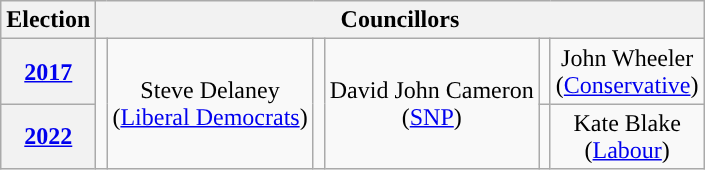<table class="wikitable" style="text-align:center">
<tr>
<th>Election</th>
<th colspan=8>Councillors</th>
</tr>
<tr>
<th><a href='#'>2017</a></th>
<td rowspan=2; style="background-color: "></td>
<td rowspan=2>Steve Delaney<br>(<a href='#'>Liberal Democrats</a>)</td>
<td rowspan=2; style="background-color: "></td>
<td rowspan=2>David John Cameron<br>(<a href='#'>SNP</a>)</td>
<td rowspan=1; style="background-color: "></td>
<td rowspan=1>John Wheeler<br>(<a href='#'>Conservative</a>)</td>
</tr>
<tr>
<th><a href='#'>2022</a></th>
<td rowspan=1; style="background-color: "></td>
<td rowspan=1>Kate Blake<br>(<a href='#'>Labour</a>)</td>
</tr>
</table>
